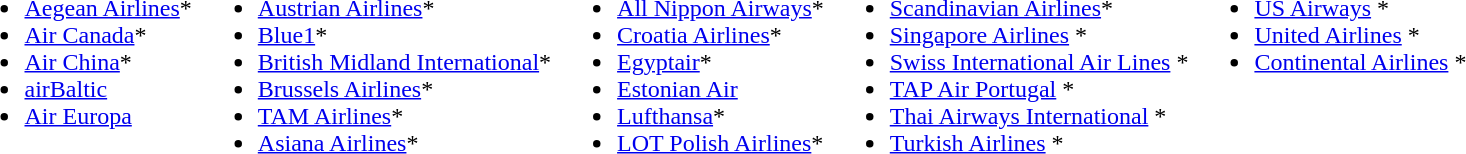<table>
<tr valign="top">
<td><br><ul><li><a href='#'>Aegean Airlines</a>*</li><li><a href='#'>Air Canada</a>*</li><li><a href='#'>Air China</a>*</li><li><a href='#'>airBaltic</a></li><li><a href='#'>Air Europa</a> </li></ul></td>
<td><br><ul><li><a href='#'>Austrian Airlines</a>*</li><li><a href='#'>Blue1</a>*</li><li><a href='#'>British Midland International</a>*</li><li><a href='#'>Brussels Airlines</a>*</li><li><a href='#'>TAM Airlines</a>*</li><li><a href='#'>Asiana Airlines</a>*</li></ul></td>
<td><br><ul><li><a href='#'>All Nippon Airways</a>*</li><li><a href='#'>Croatia Airlines</a>*</li><li><a href='#'>Egyptair</a>*</li><li><a href='#'>Estonian Air</a></li><li><a href='#'>Lufthansa</a>*</li><li><a href='#'>LOT Polish Airlines</a>*</li></ul></td>
<td><br><ul><li><a href='#'>Scandinavian Airlines</a>*</li><li><a href='#'>Singapore Airlines</a> *</li><li><a href='#'>Swiss International Air Lines</a> *</li><li><a href='#'>TAP Air Portugal</a> *</li><li><a href='#'>Thai Airways International</a> *</li><li><a href='#'>Turkish Airlines</a> *</li></ul></td>
<td><br><ul><li><a href='#'>US Airways</a> *</li><li><a href='#'>United Airlines</a> *</li><li><a href='#'>Continental Airlines</a> *</li></ul></td>
</tr>
</table>
